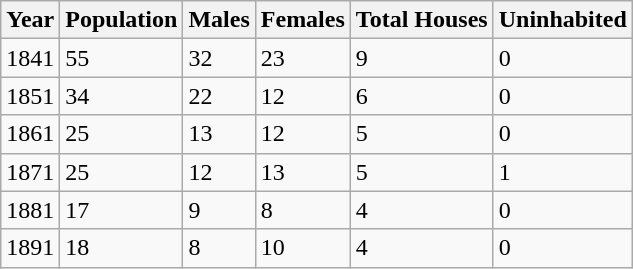<table class="wikitable">
<tr>
<th>Year</th>
<th>Population</th>
<th>Males</th>
<th>Females</th>
<th>Total Houses</th>
<th>Uninhabited</th>
</tr>
<tr>
<td>1841</td>
<td>55</td>
<td>32</td>
<td>23</td>
<td>9</td>
<td>0</td>
</tr>
<tr>
<td>1851</td>
<td>34</td>
<td>22</td>
<td>12</td>
<td>6</td>
<td>0</td>
</tr>
<tr>
<td>1861</td>
<td>25</td>
<td>13</td>
<td>12</td>
<td>5</td>
<td>0</td>
</tr>
<tr>
<td>1871</td>
<td>25</td>
<td>12</td>
<td>13</td>
<td>5</td>
<td>1</td>
</tr>
<tr>
<td>1881</td>
<td>17</td>
<td>9</td>
<td>8</td>
<td>4</td>
<td>0</td>
</tr>
<tr>
<td>1891</td>
<td>18</td>
<td>8</td>
<td>10</td>
<td>4</td>
<td>0</td>
</tr>
</table>
